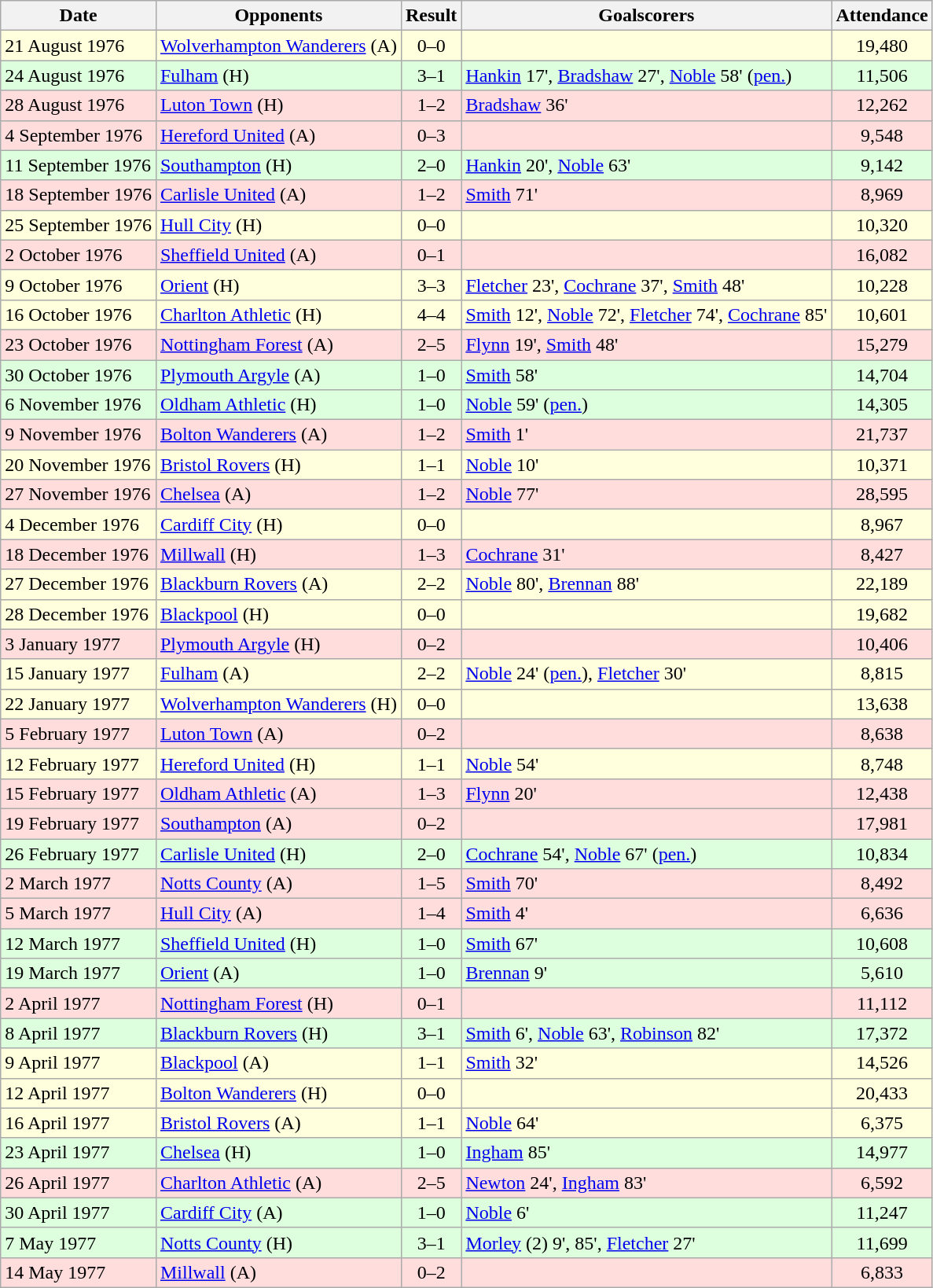<table class="wikitable">
<tr>
<th>Date</th>
<th>Opponents</th>
<th>Result</th>
<th>Goalscorers</th>
<th>Attendance</th>
</tr>
<tr bgcolor="#ffffdd">
<td>21 August 1976</td>
<td><a href='#'>Wolverhampton Wanderers</a> (A)</td>
<td align="center">0–0</td>
<td></td>
<td align="center">19,480</td>
</tr>
<tr bgcolor="#ddffdd">
<td>24 August 1976</td>
<td><a href='#'>Fulham</a> (H)</td>
<td align="center">3–1</td>
<td><a href='#'>Hankin</a> 17', <a href='#'>Bradshaw</a> 27', <a href='#'>Noble</a> 58' (<a href='#'>pen.</a>)</td>
<td align="center">11,506</td>
</tr>
<tr bgcolor="#ffdddd">
<td>28 August 1976</td>
<td><a href='#'>Luton Town</a> (H)</td>
<td align="center">1–2</td>
<td><a href='#'>Bradshaw</a> 36'</td>
<td align="center">12,262</td>
</tr>
<tr bgcolor="#ffdddd">
<td>4 September 1976</td>
<td><a href='#'>Hereford United</a> (A)</td>
<td align="center">0–3</td>
<td></td>
<td align="center">9,548</td>
</tr>
<tr bgcolor="#ddffdd">
<td>11 September 1976</td>
<td><a href='#'>Southampton</a> (H)</td>
<td align="center">2–0</td>
<td><a href='#'>Hankin</a> 20', <a href='#'>Noble</a> 63'</td>
<td align="center">9,142</td>
</tr>
<tr bgcolor="#ffdddd">
<td>18 September 1976</td>
<td><a href='#'>Carlisle United</a> (A)</td>
<td align="center">1–2</td>
<td><a href='#'>Smith</a> 71'</td>
<td align="center">8,969</td>
</tr>
<tr bgcolor="#ffffdd">
<td>25 September 1976</td>
<td><a href='#'>Hull City</a> (H)</td>
<td align="center">0–0</td>
<td></td>
<td align="center">10,320</td>
</tr>
<tr bgcolor="#ffdddd">
<td>2 October 1976</td>
<td><a href='#'>Sheffield United</a> (A)</td>
<td align="center">0–1</td>
<td></td>
<td align="center">16,082</td>
</tr>
<tr bgcolor="#ffffdd">
<td>9 October 1976</td>
<td><a href='#'>Orient</a> (H)</td>
<td align="center">3–3</td>
<td><a href='#'>Fletcher</a> 23', <a href='#'>Cochrane</a> 37', <a href='#'>Smith</a> 48'</td>
<td align="center">10,228</td>
</tr>
<tr bgcolor="#ffffdd">
<td>16 October 1976</td>
<td><a href='#'>Charlton Athletic</a> (H)</td>
<td align="center">4–4</td>
<td><a href='#'>Smith</a> 12', <a href='#'>Noble</a> 72', <a href='#'>Fletcher</a> 74', <a href='#'>Cochrane</a> 85'</td>
<td align="center">10,601</td>
</tr>
<tr bgcolor="#ffdddd">
<td>23 October 1976</td>
<td><a href='#'>Nottingham Forest</a> (A)</td>
<td align="center">2–5</td>
<td><a href='#'>Flynn</a> 19', <a href='#'>Smith</a> 48'</td>
<td align="center">15,279</td>
</tr>
<tr bgcolor="#ddffdd">
<td>30 October 1976</td>
<td><a href='#'>Plymouth Argyle</a> (A)</td>
<td align="center">1–0</td>
<td><a href='#'>Smith</a> 58'</td>
<td align="center">14,704</td>
</tr>
<tr bgcolor="#ddffdd">
<td>6 November 1976</td>
<td><a href='#'>Oldham Athletic</a> (H)</td>
<td align="center">1–0</td>
<td><a href='#'>Noble</a> 59' (<a href='#'>pen.</a>)</td>
<td align="center">14,305</td>
</tr>
<tr bgcolor="#ffdddd">
<td>9 November 1976</td>
<td><a href='#'>Bolton Wanderers</a> (A)</td>
<td align="center">1–2</td>
<td><a href='#'>Smith</a> 1'</td>
<td align="center">21,737</td>
</tr>
<tr bgcolor="#ffffdd">
<td>20 November 1976</td>
<td><a href='#'>Bristol Rovers</a> (H)</td>
<td align="center">1–1</td>
<td><a href='#'>Noble</a> 10'</td>
<td align="center">10,371</td>
</tr>
<tr bgcolor="#ffdddd">
<td>27 November 1976</td>
<td><a href='#'>Chelsea</a> (A)</td>
<td align="center">1–2</td>
<td><a href='#'>Noble</a> 77'</td>
<td align="center">28,595</td>
</tr>
<tr bgcolor="#ffffdd">
<td>4 December 1976</td>
<td><a href='#'>Cardiff City</a> (H)</td>
<td align="center">0–0</td>
<td></td>
<td align="center">8,967</td>
</tr>
<tr bgcolor="#ffdddd">
<td>18 December 1976</td>
<td><a href='#'>Millwall</a> (H)</td>
<td align="center">1–3</td>
<td><a href='#'>Cochrane</a> 31'</td>
<td align="center">8,427</td>
</tr>
<tr bgcolor="#ffffdd">
<td>27 December 1976</td>
<td><a href='#'>Blackburn Rovers</a> (A)</td>
<td align="center">2–2</td>
<td><a href='#'>Noble</a> 80', <a href='#'>Brennan</a> 88'</td>
<td align="center">22,189</td>
</tr>
<tr bgcolor="#ffffdd">
<td>28 December 1976</td>
<td><a href='#'>Blackpool</a> (H)</td>
<td align="center">0–0</td>
<td></td>
<td align="center">19,682</td>
</tr>
<tr bgcolor="#ffdddd">
<td>3 January 1977</td>
<td><a href='#'>Plymouth Argyle</a> (H)</td>
<td align="center">0–2</td>
<td></td>
<td align="center">10,406</td>
</tr>
<tr bgcolor="#ffffdd">
<td>15 January 1977</td>
<td><a href='#'>Fulham</a> (A)</td>
<td align="center">2–2</td>
<td><a href='#'>Noble</a> 24' (<a href='#'>pen.</a>), <a href='#'>Fletcher</a> 30'</td>
<td align="center">8,815</td>
</tr>
<tr bgcolor="#ffffdd">
<td>22 January 1977</td>
<td><a href='#'>Wolverhampton Wanderers</a> (H)</td>
<td align="center">0–0</td>
<td></td>
<td align="center">13,638</td>
</tr>
<tr bgcolor="#ffdddd">
<td>5 February 1977</td>
<td><a href='#'>Luton Town</a> (A)</td>
<td align="center">0–2</td>
<td></td>
<td align="center">8,638</td>
</tr>
<tr bgcolor="#ffffdd">
<td>12 February 1977</td>
<td><a href='#'>Hereford United</a> (H)</td>
<td align="center">1–1</td>
<td><a href='#'>Noble</a> 54'</td>
<td align="center">8,748</td>
</tr>
<tr bgcolor="#ffdddd">
<td>15 February 1977</td>
<td><a href='#'>Oldham Athletic</a> (A)</td>
<td align="center">1–3</td>
<td><a href='#'>Flynn</a> 20'</td>
<td align="center">12,438</td>
</tr>
<tr bgcolor="#ffdddd">
<td>19 February 1977</td>
<td><a href='#'>Southampton</a> (A)</td>
<td align="center">0–2</td>
<td></td>
<td align="center">17,981</td>
</tr>
<tr bgcolor="#ddffdd">
<td>26 February 1977</td>
<td><a href='#'>Carlisle United</a> (H)</td>
<td align="center">2–0</td>
<td><a href='#'>Cochrane</a> 54', <a href='#'>Noble</a> 67' (<a href='#'>pen.</a>)</td>
<td align="center">10,834</td>
</tr>
<tr bgcolor="#ffdddd">
<td>2 March 1977</td>
<td><a href='#'>Notts County</a> (A)</td>
<td align="center">1–5</td>
<td><a href='#'>Smith</a> 70'</td>
<td align="center">8,492</td>
</tr>
<tr bgcolor="#ffdddd">
<td>5 March 1977</td>
<td><a href='#'>Hull City</a> (A)</td>
<td align="center">1–4</td>
<td><a href='#'>Smith</a> 4'</td>
<td align="center">6,636</td>
</tr>
<tr bgcolor="#ddffdd">
<td>12 March 1977</td>
<td><a href='#'>Sheffield United</a> (H)</td>
<td align="center">1–0</td>
<td><a href='#'>Smith</a> 67'</td>
<td align="center">10,608</td>
</tr>
<tr bgcolor="#ddffdd">
<td>19 March 1977</td>
<td><a href='#'>Orient</a> (A)</td>
<td align="center">1–0</td>
<td><a href='#'>Brennan</a> 9'</td>
<td align="center">5,610</td>
</tr>
<tr bgcolor="#ffdddd">
<td>2 April 1977</td>
<td><a href='#'>Nottingham Forest</a> (H)</td>
<td align="center">0–1</td>
<td></td>
<td align="center">11,112</td>
</tr>
<tr bgcolor="#ddffdd">
<td>8 April 1977</td>
<td><a href='#'>Blackburn Rovers</a> (H)</td>
<td align="center">3–1</td>
<td><a href='#'>Smith</a> 6', <a href='#'>Noble</a> 63', <a href='#'>Robinson</a> 82'</td>
<td align="center">17,372</td>
</tr>
<tr bgcolor="#ffffdd">
<td>9 April 1977</td>
<td><a href='#'>Blackpool</a> (A)</td>
<td align="center">1–1</td>
<td><a href='#'>Smith</a> 32'</td>
<td align="center">14,526</td>
</tr>
<tr bgcolor="#ffffdd">
<td>12 April 1977</td>
<td><a href='#'>Bolton Wanderers</a> (H)</td>
<td align="center">0–0</td>
<td></td>
<td align="center">20,433</td>
</tr>
<tr bgcolor="#ffffdd">
<td>16 April 1977</td>
<td><a href='#'>Bristol Rovers</a> (A)</td>
<td align="center">1–1</td>
<td><a href='#'>Noble</a> 64'</td>
<td align="center">6,375</td>
</tr>
<tr bgcolor="#ddffdd">
<td>23 April 1977</td>
<td><a href='#'>Chelsea</a> (H)</td>
<td align="center">1–0</td>
<td><a href='#'>Ingham</a> 85'</td>
<td align="center">14,977</td>
</tr>
<tr bgcolor="#ffdddd">
<td>26 April 1977</td>
<td><a href='#'>Charlton Athletic</a> (A)</td>
<td align="center">2–5</td>
<td><a href='#'>Newton</a> 24', <a href='#'>Ingham</a> 83'</td>
<td align="center">6,592</td>
</tr>
<tr bgcolor="#ddffdd">
<td>30 April 1977</td>
<td><a href='#'>Cardiff City</a> (A)</td>
<td align="center">1–0</td>
<td><a href='#'>Noble</a> 6'</td>
<td align="center">11,247</td>
</tr>
<tr bgcolor="#ddffdd">
<td>7 May 1977</td>
<td><a href='#'>Notts County</a> (H)</td>
<td align="center">3–1</td>
<td><a href='#'>Morley</a> (2) 9', 85', <a href='#'>Fletcher</a> 27'</td>
<td align="center">11,699</td>
</tr>
<tr bgcolor="#ffdddd">
<td>14 May 1977</td>
<td><a href='#'>Millwall</a> (A)</td>
<td align="center">0–2</td>
<td></td>
<td align="center">6,833</td>
</tr>
</table>
